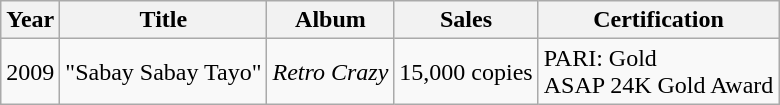<table class="wikitable">
<tr>
<th>Year</th>
<th>Title</th>
<th>Album</th>
<th>Sales</th>
<th>Certification</th>
</tr>
<tr>
<td>2009</td>
<td>"Sabay Sabay Tayo"</td>
<td><em>Retro Crazy</em></td>
<td align=center>15,000 copies</td>
<td>PARI: Gold<br>ASAP 24K Gold Award</td>
</tr>
</table>
